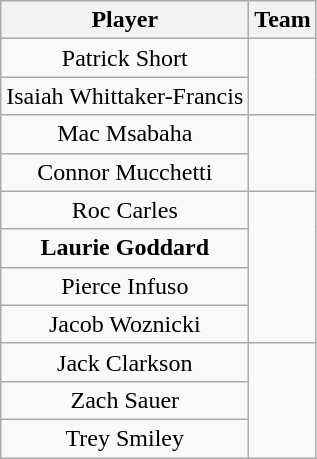<table class="wikitable" style="text-align: center;">
<tr>
<th>Player</th>
<th>Team</th>
</tr>
<tr>
<td>Patrick Short</td>
<td rowspan=2></td>
</tr>
<tr>
<td>Isaiah Whittaker-Francis</td>
</tr>
<tr>
<td>Mac Msabaha</td>
<td rowspan=2></td>
</tr>
<tr>
<td>Connor Mucchetti</td>
</tr>
<tr>
<td>Roc Carles</td>
<td rowspan=4></td>
</tr>
<tr>
<td><strong>Laurie Goddard</strong></td>
</tr>
<tr>
<td>Pierce Infuso</td>
</tr>
<tr>
<td>Jacob Woznicki</td>
</tr>
<tr>
<td>Jack Clarkson</td>
<td rowspan=3></td>
</tr>
<tr>
<td>Zach Sauer</td>
</tr>
<tr>
<td>Trey Smiley</td>
</tr>
</table>
